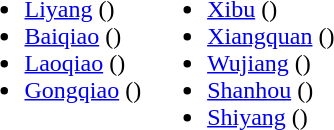<table>
<tr>
<td valign="top"><br><ul><li><a href='#'>Liyang</a> ()</li><li><a href='#'>Baiqiao</a> ()</li><li><a href='#'>Laoqiao</a> ()</li><li><a href='#'>Gongqiao</a> ()</li></ul></td>
<td valign="top"><br><ul><li><a href='#'>Xibu</a> ()</li><li><a href='#'>Xiangquan</a> ()</li><li><a href='#'>Wujiang</a> ()</li><li><a href='#'>Shanhou</a> ()</li><li><a href='#'>Shiyang</a> ()</li></ul></td>
</tr>
</table>
